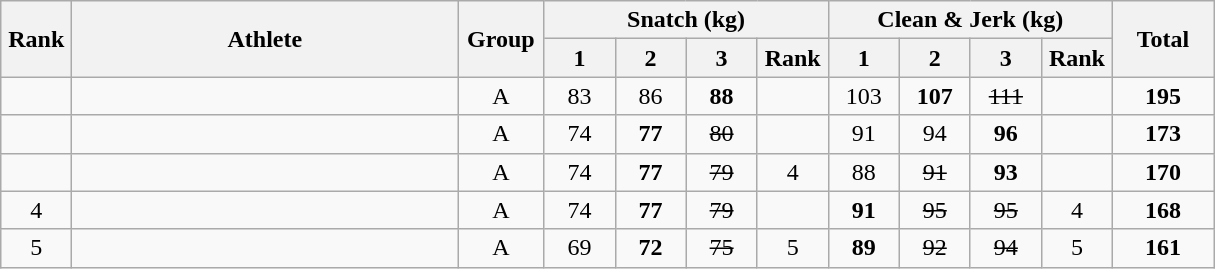<table class = "wikitable" style="text-align:center;">
<tr>
<th rowspan=2 width=40>Rank</th>
<th rowspan=2 width=250>Athlete</th>
<th rowspan=2 width=50>Group</th>
<th colspan=4>Snatch (kg)</th>
<th colspan=4>Clean & Jerk (kg)</th>
<th rowspan=2 width=60>Total</th>
</tr>
<tr>
<th width=40>1</th>
<th width=40>2</th>
<th width=40>3</th>
<th width=40>Rank</th>
<th width=40>1</th>
<th width=40>2</th>
<th width=40>3</th>
<th width=40>Rank</th>
</tr>
<tr>
<td></td>
<td align=left></td>
<td>A</td>
<td>83</td>
<td>86</td>
<td><strong>88</strong></td>
<td></td>
<td>103</td>
<td><strong>107</strong></td>
<td><s>111</s></td>
<td></td>
<td><strong>195</strong></td>
</tr>
<tr>
<td></td>
<td align=left></td>
<td>A</td>
<td>74</td>
<td><strong>77</strong></td>
<td><s>80</s></td>
<td></td>
<td>91</td>
<td>94</td>
<td><strong>96</strong></td>
<td></td>
<td><strong>173</strong></td>
</tr>
<tr>
<td></td>
<td align=left></td>
<td>A</td>
<td>74</td>
<td><strong>77</strong></td>
<td><s>79</s></td>
<td>4</td>
<td>88</td>
<td><s>91</s></td>
<td><strong>93</strong></td>
<td></td>
<td><strong>170</strong></td>
</tr>
<tr>
<td>4</td>
<td align=left></td>
<td>A</td>
<td>74</td>
<td><strong>77</strong></td>
<td><s>79</s></td>
<td></td>
<td><strong>91</strong></td>
<td><s>95</s></td>
<td><s>95</s></td>
<td>4</td>
<td><strong>168</strong></td>
</tr>
<tr>
<td>5</td>
<td align=left></td>
<td>A</td>
<td>69</td>
<td><strong>72</strong></td>
<td><s>75</s></td>
<td>5</td>
<td><strong>89</strong></td>
<td><s>92</s></td>
<td><s>94</s></td>
<td>5</td>
<td><strong>161</strong></td>
</tr>
</table>
